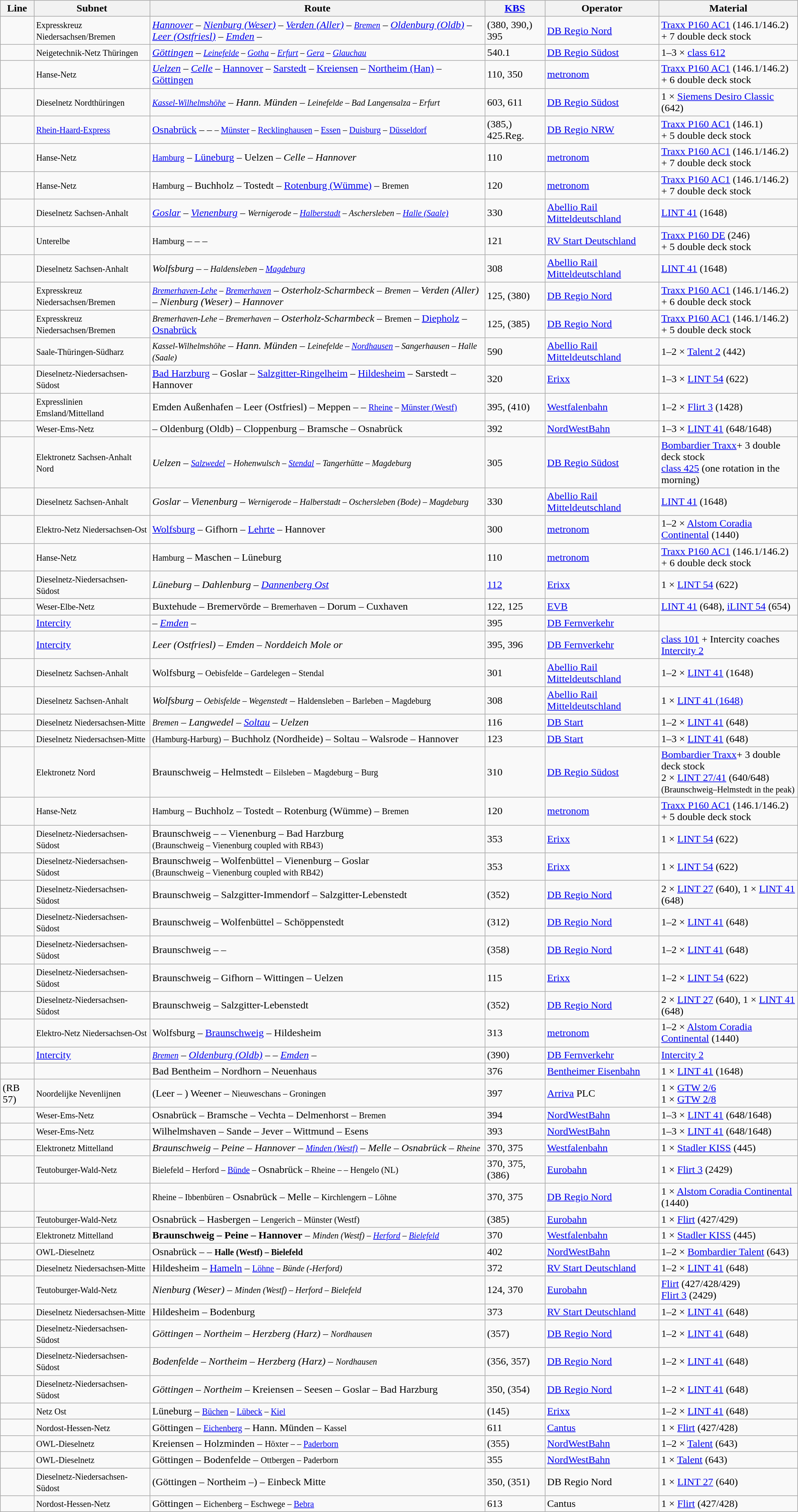<table class="wikitable sortable" style>
<tr>
<th>Line</th>
<th>Subnet</th>
<th>Route</th>
<th><a href='#'>KBS</a></th>
<th>Operator</th>
<th>Material</th>
</tr>
<tr>
<td></td>
<td><small>Expresskreuz Niedersachsen/Bremen</small></td>
<td><em><a href='#'>Hannover</a> – <a href='#'>Nienburg (Weser)</a> – <a href='#'>Verden (Aller)</a> – <small><a href='#'>Bremen</a></small> – <a href='#'>Oldenburg (Oldb)</a> – <a href='#'>Leer (Ostfriesl)</a> – <a href='#'>Emden</a> – </em></td>
<td>(380, 390,) 395</td>
<td><a href='#'>DB Regio Nord</a></td>
<td><a href='#'>Traxx P160 AC1</a> (146.1/146.2)<br>+ 7 double deck stock</td>
</tr>
<tr>
<td></td>
<td><small>Neigetechnik-Netz Thüringen</small></td>
<td><em><a href='#'>Göttingen</a> – <small><a href='#'>Leinefelde</a> – <a href='#'>Gotha</a> – <a href='#'>Erfurt</a> – <a href='#'>Gera</a> – <a href='#'>Glauchau</a></small></em></td>
<td>540.1</td>
<td><a href='#'>DB Regio Südost</a></td>
<td>1–3 × <a href='#'>class 612</a></td>
</tr>
<tr>
<td></td>
<td><small>Hanse-Netz</small></td>
<td><em><a href='#'>Uelzen</a> – <a href='#'>Celle</a> –</em> <a href='#'>Hannover</a> – <a href='#'>Sarstedt</a> – <a href='#'>Kreiensen</a> – <a href='#'>Northeim (Han)</a> – <a href='#'>Göttingen</a></td>
<td>110, 350</td>
<td><a href='#'>metronom</a></td>
<td><a href='#'>Traxx P160 AC1</a> (146.1/146.2)<br>+ 6 double deck stock</td>
</tr>
<tr>
<td></td>
<td><small>Dieselnetz Nordthüringen</small></td>
<td><em><small><a href='#'>Kassel-Wilhelmshöhe</a></small> – Hann. Münden – <small>Leinefelde – Bad Langensalza – Erfurt</small></em></td>
<td>603, 611</td>
<td><a href='#'>DB Regio Südost</a></td>
<td>1 × <a href='#'>Siemens Desiro Classic</a> (642)</td>
</tr>
<tr>
<td></td>
<td><small><a href='#'>Rhein-Haard-Express</a></small></td>
<td><a href='#'>Osnabrück</a> –  – <small> – <a href='#'>Münster</a> – <a href='#'>Recklinghausen</a> – <a href='#'>Essen</a> – <a href='#'>Duisburg</a> – <a href='#'>Düsseldorf</a></small></td>
<td>(385,) 425.Reg.</td>
<td><a href='#'>DB Regio NRW</a></td>
<td><a href='#'>Traxx P160 AC1</a> (146.1)<br>+ 5 double deck stock</td>
</tr>
<tr>
<td></td>
<td><small>Hanse-Netz</small></td>
<td><small><a href='#'>Hamburg</a></small> – <a href='#'>Lüneburg</a> – Uelzen <em>– Celle – Hannover</em></td>
<td>110</td>
<td><a href='#'>metronom</a></td>
<td><a href='#'>Traxx P160 AC1</a> (146.1/146.2)<br>+ 7 double deck stock</td>
</tr>
<tr>
<td></td>
<td><small>Hanse-Netz</small></td>
<td><small>Hamburg</small> – Buchholz – Tostedt – <a href='#'>Rotenburg (Wümme)</a> – <small>Bremen</small></td>
<td>120</td>
<td><a href='#'>metronom</a></td>
<td><a href='#'>Traxx P160 AC1</a> (146.1/146.2)<br>+ 7 double deck stock</td>
</tr>
<tr>
<td></td>
<td><small>Dieselnetz Sachsen-Anhalt</small></td>
<td><em><a href='#'>Goslar</a> – <a href='#'>Vienenburg</a> – <small>Wernigerode – <a href='#'>Halberstadt</a> – Aschersleben – <a href='#'>Halle (Saale)</a></small></em></td>
<td>330</td>
<td><a href='#'>Abellio Rail Mitteldeutschland</a></td>
<td><a href='#'>LINT 41</a> (1648)</td>
</tr>
<tr>
<td></td>
<td><small>Unterelbe</small></td>
<td><small>Hamburg</small> –  –  – </td>
<td>121</td>
<td><a href='#'>RV Start Deutschland</a></td>
<td><a href='#'>Traxx P160 DE</a> (246)<br>+ 5 double deck stock</td>
</tr>
<tr>
<td></td>
<td><small>Dieselnetz Sachsen-Anhalt</small></td>
<td><em>Wolfsburg – <small> – Haldensleben – <a href='#'>Magdeburg</a></small></em></td>
<td>308</td>
<td><a href='#'>Abellio Rail Mitteldeutschland</a></td>
<td><a href='#'>LINT 41</a> (1648)</td>
</tr>
<tr>
<td></td>
<td><small>Expresskreuz Niedersachsen/Bremen</small></td>
<td><em><small><a href='#'>Bremerhaven-Lehe</a> – <a href='#'>Bremerhaven</a></small> – Osterholz-Scharmbeck – <small>Bremen</small> – Verden (Aller) – Nienburg (Weser) – Hannover</em></td>
<td>125, (380)</td>
<td><a href='#'>DB Regio Nord</a></td>
<td><a href='#'>Traxx P160 AC1</a> (146.1/146.2)<br>+ 6 double deck stock</td>
</tr>
<tr>
<td></td>
<td><small>Expresskreuz Niedersachsen/Bremen</small></td>
<td><em><small>Bremerhaven-Lehe – Bremerhaven</small> – Osterholz-Scharmbeck – </em><small>Bremen</small> – <a href='#'>Diepholz</a> – <a href='#'>Osnabrück</a></td>
<td>125, (385)</td>
<td><a href='#'>DB Regio Nord</a></td>
<td><a href='#'>Traxx P160 AC1</a> (146.1/146.2)<br>+ 5 double deck stock</td>
</tr>
<tr>
<td></td>
<td><small>Saale-Thüringen-Südharz</small></td>
<td><em><small>Kassel-Wilhelmshöhe</small> – Hann. Münden – <small>Leinefelde – <a href='#'>Nordhausen</a> – Sangerhausen – Halle (Saale) </small></em></td>
<td>590</td>
<td><a href='#'>Abellio Rail Mitteldeutschland</a></td>
<td>1–2 × <a href='#'>Talent 2</a> (442)</td>
</tr>
<tr>
<td></td>
<td><small>Dieselnetz-Niedersachsen-Südost</small></td>
<td><a href='#'>Bad Harzburg</a> – Goslar – <a href='#'>Salzgitter-Ringelheim</a> – <a href='#'>Hildesheim</a> – Sarstedt – Hannover</td>
<td>320</td>
<td><a href='#'>Erixx</a></td>
<td>1–3 × <a href='#'>LINT 54</a> (622)</td>
</tr>
<tr>
<td></td>
<td><small>Expresslinien Emsland/Mittelland</small></td>
<td>Emden Außenhafen – Leer (Ostfriesl) – Meppen –  – <small><a href='#'>Rheine</a> – <a href='#'>Münster (Westf)</a></small></td>
<td>395, (410)</td>
<td><a href='#'>Westfalenbahn</a></td>
<td>1–2 × <a href='#'>Flirt 3</a> (1428)</td>
</tr>
<tr>
<td></td>
<td><small>Weser-Ems-Netz</small></td>
<td> – Oldenburg (Oldb) – Cloppenburg – Bramsche – Osnabrück</td>
<td>392</td>
<td><a href='#'>NordWestBahn</a></td>
<td>1–3 × <a href='#'>LINT 41</a> (648/1648)</td>
</tr>
<tr>
<td></td>
<td><small>Elektronetz Sachsen-Anhalt Nord</small></td>
<td><em>Uelzen – <small><a href='#'>Salzwedel</a> – Hohenwulsch – <a href='#'>Stendal</a> – Tangerhütte – Magdeburg</small></em></td>
<td>305</td>
<td><a href='#'>DB Regio Südost</a></td>
<td><a href='#'>Bombardier Traxx</a>+ 3 double deck stock<br><a href='#'>class 425</a> (one rotation in the morning)</td>
</tr>
<tr>
<td></td>
<td><small>Dieselnetz Sachsen-Anhalt</small></td>
<td><em>Goslar – Vienenburg – <small>Wernigerode – Halberstadt – Oschersleben (Bode) – Magdeburg</small></em></td>
<td>330</td>
<td><a href='#'>Abellio Rail Mitteldeutschland</a></td>
<td><a href='#'>LINT 41</a> (1648)</td>
</tr>
<tr>
<td></td>
<td><small>Elektro-Netz Niedersachsen-Ost</small></td>
<td><a href='#'>Wolfsburg</a> – Gifhorn – <a href='#'>Lehrte</a> – Hannover</td>
<td>300</td>
<td><a href='#'>metronom</a></td>
<td>1–2 × <a href='#'>Alstom Coradia Continental</a> (1440)</td>
</tr>
<tr>
<td></td>
<td><small>Hanse-Netz</small></td>
<td><small>Hamburg</small> – Maschen – Lüneburg</td>
<td>110</td>
<td><a href='#'>metronom</a></td>
<td><a href='#'>Traxx P160 AC1</a> (146.1/146.2)<br>+ 6 double deck stock</td>
</tr>
<tr>
<td></td>
<td><small>Dieselnetz-Niedersachsen-Südost</small></td>
<td><em>Lüneburg – Dahlenburg – <a href='#'>Dannenberg Ost</a></em></td>
<td><a href='#'>112</a></td>
<td><a href='#'>Erixx</a></td>
<td>1 × <a href='#'>LINT 54</a> (622)</td>
</tr>
<tr>
<td></td>
<td><small>Weser-Elbe-Netz</small></td>
<td>Buxtehude – Bremervörde – <small>Bremerhaven</small> – Dorum – Cuxhaven</td>
<td>122, 125</td>
<td><a href='#'>EVB</a></td>
<td><a href='#'>LINT 41</a> (648), <a href='#'>iLINT 54</a> (654)</td>
</tr>
<tr>
<td></td>
<td><a href='#'>Intercity</a></td>
<td><em> – <a href='#'>Emden</a> – </em></td>
<td>395</td>
<td><a href='#'>DB Fernverkehr</a></td>
<td></td>
</tr>
<tr>
<td></td>
<td><a href='#'>Intercity</a></td>
<td><em>Leer (Ostfriesl) – Emden – Norddeich Mole or </em></td>
<td>395, 396</td>
<td><a href='#'>DB Fernverkehr</a></td>
<td><a href='#'>class 101</a> + Intercity coaches<br><a href='#'>Intercity 2</a></td>
</tr>
<tr>
<td></td>
<td><small>Dieselnetz Sachsen-Anhalt</small></td>
<td>Wolfsburg – <small>Oebisfelde – Gardelegen – Stendal</small></td>
<td>301</td>
<td><a href='#'>Abellio Rail Mitteldeutschland</a></td>
<td>1–2 × <a href='#'>LINT 41</a> (1648)</td>
</tr>
<tr>
<td></td>
<td><small>Dieselnetz Sachsen-Anhalt</small></td>
<td><em>Wolfsburg – <small>Oebisfelde – Wegenstedt</small></em> – <small>Haldensleben – Barleben – Magdeburg</small></td>
<td>308</td>
<td><a href='#'>Abellio Rail Mitteldeutschland</a></td>
<td>1 × <a href='#'>LINT 41 (1648)</a></td>
</tr>
<tr>
<td></td>
<td><small>Dieselnetz Niedersachsen-Mitte</small></td>
<td><em><small>Bremen</small> – Langwedel – <a href='#'>Soltau</a> – Uelzen</em></td>
<td>116</td>
<td><a href='#'>DB Start</a></td>
<td>1–2 × <a href='#'>LINT 41</a> (648)</td>
</tr>
<tr>
<td></td>
<td><small>Dieselnetz Niedersachsen-Mitte</small></td>
<td><small>(Hamburg-Harburg)</small> – Buchholz (Nordheide) – Soltau – Walsrode – Hannover</td>
<td>123</td>
<td><a href='#'>DB Start</a></td>
<td>1–3 × <a href='#'>LINT 41</a> (648)</td>
</tr>
<tr>
<td></td>
<td><small>Elektronetz Nord</small></td>
<td>Braunschweig – Helmstedt – <small>Eilsleben – Magdeburg – Burg</small></td>
<td>310</td>
<td><a href='#'>DB Regio Südost</a></td>
<td><a href='#'>Bombardier Traxx</a>+ 3 double deck stock<br>2 × <a href='#'>LINT 27/41</a> (640/648)<br><small>(Braunschweig–Helmstedt in the peak)</small></td>
</tr>
<tr>
<td></td>
<td><small>Hanse-Netz</small></td>
<td><small>Hamburg</small> – Buchholz – Tostedt – Rotenburg (Wümme) – <small>Bremen</small></td>
<td>120</td>
<td><a href='#'>metronom</a></td>
<td><a href='#'>Traxx P160 AC1</a> (146.1/146.2)<br>+ 5 double deck stock</td>
</tr>
<tr>
<td></td>
<td><small>Dieselnetz-Niedersachsen-Südost</small></td>
<td>Braunschweig –  – Vienenburg – Bad Harzburg<br><small>(Braunschweig – Vienenburg coupled with RB43)</small></td>
<td>353</td>
<td><a href='#'>Erixx</a></td>
<td>1 × <a href='#'>LINT 54</a> (622)</td>
</tr>
<tr>
<td></td>
<td><small>Dieselnetz-Niedersachsen-Südost</small></td>
<td>Braunschweig – Wolfenbüttel – Vienenburg – Goslar<br><small>(Braunschweig – Vienenburg coupled with RB42)</small></td>
<td>353</td>
<td><a href='#'>Erixx</a></td>
<td>1 × <a href='#'>LINT 54</a> (622)</td>
</tr>
<tr>
<td></td>
<td><small>Dieselnetz-Niedersachsen-Südost</small></td>
<td>Braunschweig – Salzgitter-Immendorf – Salzgitter-Lebenstedt</td>
<td>(352)</td>
<td><a href='#'>DB Regio Nord</a></td>
<td>2 × <a href='#'>LINT 27</a> (640), 1 × <a href='#'>LINT 41</a> (648)</td>
</tr>
<tr>
<td></td>
<td><small>Dieselnetz-Niedersachsen-Südost</small></td>
<td>Braunschweig – Wolfenbüttel – Schöppenstedt</td>
<td>(312)</td>
<td><a href='#'>DB Regio Nord</a></td>
<td>1–2 × <a href='#'>LINT 41</a> (648)</td>
</tr>
<tr>
<td></td>
<td><small>Dieselnetz-Niedersachsen-Südost</small></td>
<td>Braunschweig –  – </td>
<td>(358)</td>
<td><a href='#'>DB Regio Nord</a></td>
<td>1–2 × <a href='#'>LINT 41</a> (648)</td>
</tr>
<tr>
<td></td>
<td><small>Dieselnetz-Niedersachsen-Südost</small></td>
<td>Braunschweig – Gifhorn – Wittingen – Uelzen</td>
<td>115</td>
<td><a href='#'>Erixx</a></td>
<td>1–2 × <a href='#'>LINT 54</a> (622)</td>
</tr>
<tr>
<td></td>
<td><small>Dieselnetz-Niedersachsen-Südost</small></td>
<td>Braunschweig – Salzgitter-Lebenstedt</td>
<td>(352)</td>
<td><a href='#'>DB Regio Nord</a></td>
<td>2 × <a href='#'>LINT 27</a> (640), 1 × <a href='#'>LINT 41</a> (648)</td>
</tr>
<tr>
<td></td>
<td><small>Elektro-Netz Niedersachsen-Ost</small></td>
<td>Wolfsburg – <a href='#'>Braunschweig</a> – Hildesheim</td>
<td>313</td>
<td><a href='#'>metronom</a></td>
<td>1–2 × <a href='#'>Alstom Coradia Continental</a> (1440)</td>
</tr>
<tr>
<td></td>
<td><a href='#'>Intercity</a></td>
<td><em><small><a href='#'>Bremen</a></small> – <a href='#'>Oldenburg (Oldb)</a> –  – <a href='#'>Emden</a> – </em></td>
<td>(390)</td>
<td><a href='#'>DB Fernverkehr</a></td>
<td><a href='#'>Intercity 2</a></td>
</tr>
<tr>
<td></td>
<td></td>
<td>Bad Bentheim – Nordhorn – Neuenhaus</td>
<td>376</td>
<td><a href='#'>Bentheimer Eisenbahn</a></td>
<td>1 × <a href='#'>LINT 41</a> (1648)</td>
</tr>
<tr>
<td> (RB 57)</td>
<td><small>Noordelijke Nevenlijnen</small></td>
<td>(Leer – ) Weener – <small>Nieuweschans – Groningen</small></td>
<td>397</td>
<td><a href='#'>Arriva</a> PLC</td>
<td>1 × <a href='#'>GTW 2/6</a><br>1 × <a href='#'>GTW 2/8</a></td>
</tr>
<tr>
<td></td>
<td><small>Weser-Ems-Netz</small></td>
<td>Osnabrück – Bramsche – Vechta – Delmenhorst – <small>Bremen</small></td>
<td>394</td>
<td><a href='#'>NordWestBahn</a></td>
<td>1–3 × <a href='#'>LINT 41</a> (648/1648)</td>
</tr>
<tr>
<td></td>
<td><small>Weser-Ems-Netz</small></td>
<td>Wilhelmshaven – Sande – Jever – Wittmund – Esens</td>
<td>393</td>
<td><a href='#'>NordWestBahn</a></td>
<td>1–3 × <a href='#'>LINT 41</a> (648/1648)</td>
</tr>
<tr>
<td></td>
<td><small>Elektronetz Mittelland</small></td>
<td><em>Braunschweig – Peine – Hannover – <small><a href='#'>Minden (Westf)</a></small> – Melle – Osnabrück – <small>Rheine</small></em></td>
<td>370, 375</td>
<td><a href='#'>Westfalenbahn</a></td>
<td>1 × <a href='#'>Stadler KISS</a> (445)</td>
</tr>
<tr>
<td></td>
<td><small>Teutoburger-Wald-Netz</small></td>
<td><small>Bielefeld – Herford – <a href='#'>Bünde</a> – </small>Osnabrück<small> – Rheine – </small><small> – Hengelo (NL)</small></td>
<td>370, 375, (386)</td>
<td><a href='#'>Eurobahn</a></td>
<td>1 × <a href='#'>Flirt 3</a> (2429)</td>
</tr>
<tr>
<td></td>
<td></td>
<td><small>Rheine – Ibbenbüren –</small> Osnabrück – Melle – <small>Kirchlengern – Löhne</small></td>
<td>370, 375</td>
<td><a href='#'>DB Regio Nord</a></td>
<td>1 × <a href='#'>Alstom Coradia Continental</a> (1440)</td>
</tr>
<tr>
<td></td>
<td><small>Teutoburger-Wald-Netz</small></td>
<td>Osnabrück – Hasbergen – <small>Lengerich – Münster (Westf)</small></td>
<td>(385)</td>
<td><a href='#'>Eurobahn</a></td>
<td>1 × <a href='#'>Flirt</a> (427/429)</td>
</tr>
<tr>
<td></td>
<td><small>Elektronetz Mittelland</small></td>
<td><strong>Braunschweig – Peine – Hannover</strong> – <em><small>Minden (Westf) – <a href='#'>Herford</a> – <a href='#'>Bielefeld</a></small></em></td>
<td>370</td>
<td><a href='#'>Westfalenbahn</a></td>
<td>1 × <a href='#'>Stadler KISS</a> (445)</td>
</tr>
<tr>
<td></td>
<td><small>OWL-Dieselnetz</small></td>
<td>Osnabrück –  – <strong><small>Halle (Westf) – Bielefeld</small></strong></td>
<td>402</td>
<td><a href='#'>NordWestBahn</a></td>
<td>1–2 × <a href='#'>Bombardier Talent</a> (643)</td>
</tr>
<tr>
<td></td>
<td><small>Dieselnetz Niedersachsen-Mitte</small></td>
<td>Hildesheim – <a href='#'>Hameln</a> – <small><a href='#'>Löhne</a> – <em>Bünde (-Herford)</em></small></td>
<td>372</td>
<td><a href='#'>RV Start Deutschland</a></td>
<td>1–2 × <a href='#'>LINT 41</a> (648)</td>
</tr>
<tr>
<td></td>
<td><small>Teutoburger-Wald-Netz</small></td>
<td><em>Nienburg (Weser) – <small>Minden (Westf) – Herford – Bielefeld</small></em></td>
<td>124, 370</td>
<td><a href='#'>Eurobahn</a></td>
<td><a href='#'>Flirt</a> (427/428/429)<br><a href='#'>Flirt 3</a> (2429)</td>
</tr>
<tr>
<td></td>
<td><small>Dieselnetz Niedersachsen-Mitte</small></td>
<td>Hildesheim – Bodenburg</td>
<td>373</td>
<td><a href='#'>RV Start Deutschland</a></td>
<td>1–2 × <a href='#'>LINT 41</a> (648)</td>
</tr>
<tr>
<td></td>
<td><small>Dieselnetz-Niedersachsen-Südost</small></td>
<td><em>Göttingen – Northeim – Herzberg (Harz) – <small>Nordhausen</small></em></td>
<td>(357)</td>
<td><a href='#'>DB Regio Nord</a></td>
<td>1–2 × <a href='#'>LINT 41</a> (648)</td>
</tr>
<tr>
<td></td>
<td><small>Dieselnetz-Niedersachsen-Südost</small></td>
<td><em>Bodenfelde – Northeim – Herzberg (Harz) – <small>Nordhausen</small></em></td>
<td>(356, 357)</td>
<td><a href='#'>DB Regio Nord</a></td>
<td>1–2 × <a href='#'>LINT 41</a> (648)</td>
</tr>
<tr>
<td></td>
<td><small>Dieselnetz-Niedersachsen-Südost</small></td>
<td><em>Göttingen – Northeim – </em>Kreiensen – Seesen – Goslar – Bad Harzburg</td>
<td>350, (354)</td>
<td><a href='#'>DB Regio Nord</a></td>
<td>1–2 × <a href='#'>LINT 41</a> (648)</td>
</tr>
<tr>
<td></td>
<td><small>Netz Ost</small></td>
<td>Lüneburg – <small><a href='#'>Büchen</a> – <a href='#'>Lübeck</a> – <a href='#'>Kiel</a></small></td>
<td>(145)</td>
<td><a href='#'>Erixx</a></td>
<td>1–2 × <a href='#'>LINT 41</a> (648)</td>
</tr>
<tr>
<td></td>
<td><small>Nordost-Hessen-Netz</small></td>
<td>Göttingen – <small><a href='#'>Eichenberg</a></small> – Hann. Münden – <small>Kassel</small></td>
<td>611</td>
<td><a href='#'>Cantus</a></td>
<td>1 × <a href='#'>Flirt</a> (427/428)</td>
</tr>
<tr>
<td></td>
<td><small>OWL-Dieselnetz</small></td>
<td>Kreiensen – Holzminden – <small>Höxter –  – <a href='#'>Paderborn</a></small></td>
<td>(355)</td>
<td><a href='#'>NordWestBahn</a></td>
<td>1–2 × <a href='#'>Talent</a> (643)</td>
</tr>
<tr>
<td></td>
<td><small>OWL-Dieselnetz</small></td>
<td>Göttingen – Bodenfelde – <small>Ottbergen – Paderborn</small></td>
<td>355</td>
<td><a href='#'>NordWestBahn</a></td>
<td>1 × <a href='#'>Talent</a> (643)</td>
</tr>
<tr>
<td></td>
<td><small>Dieselnetz-Niedersachsen-Südost</small></td>
<td>(Göttingen – Northeim –)  – Einbeck Mitte</td>
<td>350, (351)</td>
<td>DB Regio Nord</td>
<td>1 × <a href='#'>LINT 27</a> (640)</td>
</tr>
<tr>
<td></td>
<td><small>Nordost-Hessen-Netz</small></td>
<td>Göttingen – <small>Eichenberg – Eschwege – <a href='#'>Bebra</a></small></td>
<td>613</td>
<td>Cantus</td>
<td>1 × <a href='#'>Flirt</a> (427/428)</td>
</tr>
</table>
